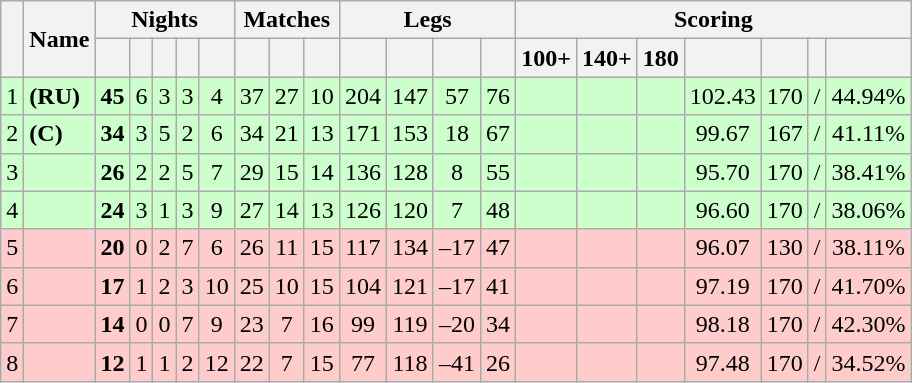<table class="wikitable sortable" style="text-align:center;">
<tr>
<th rowspan=2></th>
<th rowspan=2>Name</th>
<th colspan="5">Nights</th>
<th colspan="3">Matches</th>
<th colspan="4">Legs</th>
<th colspan="7">Scoring</th>
</tr>
<tr>
<th></th>
<th></th>
<th></th>
<th></th>
<th></th>
<th></th>
<th></th>
<th></th>
<th></th>
<th></th>
<th></th>
<th></th>
<th>100+</th>
<th>140+</th>
<th>180</th>
<th></th>
<th></th>
<th></th>
<th></th>
</tr>
<tr style="background:#ccffcc;">
<td>1</td>
<td align="left"> <strong>(RU)</strong></td>
<td><strong>45</strong></td>
<td>6</td>
<td>3</td>
<td>3</td>
<td>4</td>
<td>37</td>
<td>27</td>
<td>10</td>
<td>204</td>
<td>147</td>
<td>57</td>
<td>76</td>
<td></td>
<td></td>
<td></td>
<td>102.43</td>
<td>170</td>
<td>/</td>
<td>44.94%</td>
</tr>
<tr style="background:#ccffcc;">
<td>2</td>
<td align="left"> <strong>(C)</strong></td>
<td><strong>34</strong></td>
<td>3</td>
<td>5</td>
<td>2</td>
<td>6</td>
<td>34</td>
<td>21</td>
<td>13</td>
<td>171</td>
<td>153</td>
<td>18</td>
<td>67</td>
<td></td>
<td></td>
<td></td>
<td>99.67</td>
<td>167</td>
<td>/</td>
<td>41.11%</td>
</tr>
<tr style="background:#ccffcc;">
<td>3</td>
<td align="left"></td>
<td><strong>26</strong></td>
<td>2</td>
<td>2</td>
<td>5</td>
<td>7</td>
<td>29</td>
<td>15</td>
<td>14</td>
<td>136</td>
<td>128</td>
<td>8</td>
<td>55</td>
<td></td>
<td></td>
<td></td>
<td>95.70</td>
<td>170</td>
<td>/</td>
<td>38.41%</td>
</tr>
<tr style="background:#ccffcc;">
<td>4</td>
<td align="left"></td>
<td><strong>24</strong></td>
<td>3</td>
<td>1</td>
<td>3</td>
<td>9</td>
<td>27</td>
<td>14</td>
<td>13</td>
<td>126</td>
<td>120</td>
<td>7</td>
<td>48</td>
<td></td>
<td></td>
<td></td>
<td>96.60</td>
<td>170</td>
<td>/</td>
<td>38.06%</td>
</tr>
<tr style="background:#ffcccc;">
<td>5</td>
<td align="left"></td>
<td><strong>20</strong></td>
<td>0</td>
<td>2</td>
<td>7</td>
<td>6</td>
<td>26</td>
<td>11</td>
<td>15</td>
<td>117</td>
<td>134</td>
<td>–17</td>
<td>47</td>
<td></td>
<td></td>
<td></td>
<td>96.07</td>
<td>130</td>
<td>/</td>
<td>38.11%</td>
</tr>
<tr style="background:#ffcccc;">
<td>6</td>
<td align="left"></td>
<td><strong>17</strong></td>
<td>1</td>
<td>2</td>
<td>3</td>
<td>10</td>
<td>25</td>
<td>10</td>
<td>15</td>
<td>104</td>
<td>121</td>
<td>–17</td>
<td>41</td>
<td></td>
<td></td>
<td></td>
<td>97.19</td>
<td>170</td>
<td>/</td>
<td>41.70%</td>
</tr>
<tr style="background:#ffcccc;">
<td>7</td>
<td align="left"></td>
<td><strong>14</strong></td>
<td>0</td>
<td>0</td>
<td>7</td>
<td>9</td>
<td>23</td>
<td>7</td>
<td>16</td>
<td>99</td>
<td>119</td>
<td>–20</td>
<td>34</td>
<td></td>
<td></td>
<td></td>
<td>98.18</td>
<td>170</td>
<td>/</td>
<td>42.30%</td>
</tr>
<tr style="background:#ffcccc;">
<td>8</td>
<td align="left"></td>
<td><strong>12</strong></td>
<td>1</td>
<td>1</td>
<td>2</td>
<td>12</td>
<td>22</td>
<td>7</td>
<td>15</td>
<td>77</td>
<td>118</td>
<td>–41</td>
<td>26</td>
<td></td>
<td></td>
<td></td>
<td>97.48</td>
<td>170</td>
<td>/</td>
<td>34.52%</td>
</tr>
</table>
